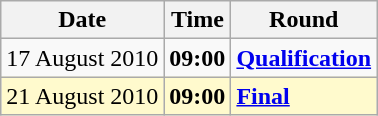<table class="wikitable">
<tr>
<th>Date</th>
<th>Time</th>
<th>Round</th>
</tr>
<tr>
<td>17 August 2010</td>
<td><strong>09:00</strong></td>
<td><strong><a href='#'>Qualification</a></strong></td>
</tr>
<tr style=background:lemonchiffon>
<td>21 August 2010</td>
<td><strong>09:00</strong></td>
<td><strong><a href='#'>Final</a></strong></td>
</tr>
</table>
